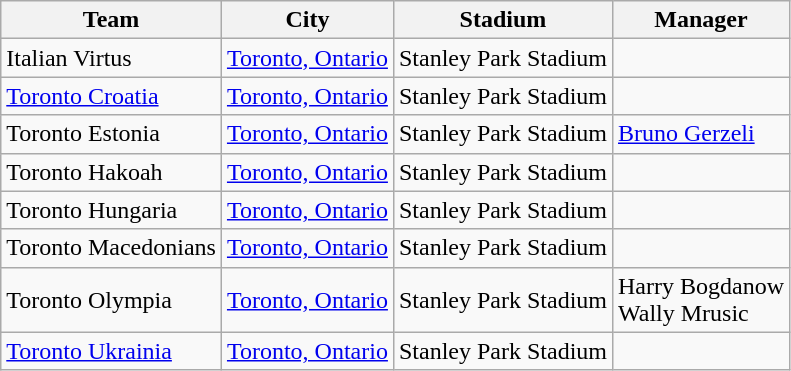<table class="wikitable sortable">
<tr>
<th>Team</th>
<th>City</th>
<th>Stadium</th>
<th>Manager</th>
</tr>
<tr>
<td>Italian Virtus</td>
<td><a href='#'>Toronto, Ontario</a></td>
<td>Stanley Park Stadium</td>
<td></td>
</tr>
<tr>
<td><a href='#'>Toronto Croatia</a></td>
<td><a href='#'>Toronto, Ontario</a></td>
<td>Stanley Park Stadium</td>
<td></td>
</tr>
<tr>
<td>Toronto Estonia</td>
<td><a href='#'>Toronto, Ontario</a></td>
<td>Stanley Park Stadium</td>
<td><a href='#'>Bruno Gerzeli</a></td>
</tr>
<tr>
<td>Toronto Hakoah</td>
<td><a href='#'>Toronto, Ontario</a></td>
<td>Stanley Park Stadium</td>
<td></td>
</tr>
<tr>
<td>Toronto Hungaria</td>
<td><a href='#'>Toronto, Ontario</a></td>
<td>Stanley Park Stadium</td>
<td></td>
</tr>
<tr>
<td>Toronto Macedonians</td>
<td><a href='#'>Toronto, Ontario</a></td>
<td>Stanley Park Stadium</td>
<td></td>
</tr>
<tr>
<td>Toronto Olympia</td>
<td><a href='#'>Toronto, Ontario</a></td>
<td>Stanley Park Stadium</td>
<td>Harry Bogdanow<br>Wally Mrusic</td>
</tr>
<tr>
<td><a href='#'>Toronto Ukrainia</a></td>
<td><a href='#'>Toronto, Ontario</a></td>
<td>Stanley Park Stadium</td>
<td></td>
</tr>
</table>
